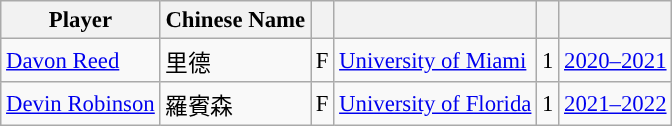<table class="wikitable sortable" style="font-size:95%; text-align:right;">
<tr>
<th>Player</th>
<th>Chinese Name</th>
<th></th>
<th></th>
<th></th>
<th></th>
</tr>
<tr>
<td align="left"><a href='#'>Davon Reed</a></td>
<td align="left">里德</td>
<td align="center">F</td>
<td align="left"><a href='#'>University of Miami</a></td>
<td align="center">1</td>
<td align="center"><a href='#'>2020–2021</a></td>
</tr>
<tr>
<td align="left"><a href='#'>Devin Robinson</a></td>
<td align="left">羅賓森</td>
<td align="center">F</td>
<td align="left"><a href='#'>University of Florida</a></td>
<td align="center">1</td>
<td align="center"><a href='#'>2021–2022</a></td>
</tr>
</table>
